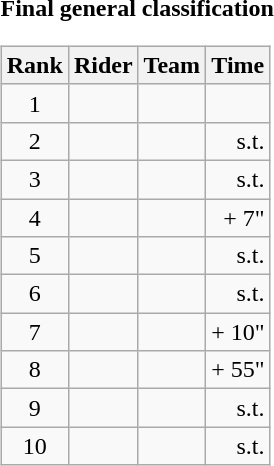<table>
<tr>
<td><strong>Final general classification</strong> <br><table class="wikitable">
<tr>
<th scope="col">Rank</th>
<th scope="col">Rider</th>
<th scope="col">Team</th>
<th scope="col">Time</th>
</tr>
<tr>
<td style="text-align:center;">1</td>
<td> </td>
<td></td>
<td style="text-align:right;"></td>
</tr>
<tr>
<td style="text-align:center;">2</td>
<td></td>
<td></td>
<td style="text-align:right;">s.t.</td>
</tr>
<tr>
<td style="text-align:center;">3</td>
<td></td>
<td></td>
<td style="text-align:right;">s.t.</td>
</tr>
<tr>
<td style="text-align:center;">4</td>
<td></td>
<td></td>
<td style="text-align:right;">+ 7"</td>
</tr>
<tr>
<td style="text-align:center;">5</td>
<td></td>
<td></td>
<td style="text-align:right;">s.t.</td>
</tr>
<tr>
<td style="text-align:center;">6</td>
<td></td>
<td></td>
<td style="text-align:right;">s.t.</td>
</tr>
<tr>
<td style="text-align:center;">7</td>
<td></td>
<td></td>
<td style="text-align:right;">+ 10"</td>
</tr>
<tr>
<td style="text-align:center;">8</td>
<td></td>
<td></td>
<td style="text-align:right;">+ 55"</td>
</tr>
<tr>
<td style="text-align:center;">9</td>
<td></td>
<td></td>
<td style="text-align:right;">s.t.</td>
</tr>
<tr>
<td style="text-align:center;">10</td>
<td></td>
<td></td>
<td style="text-align:right;">s.t.</td>
</tr>
</table>
</td>
</tr>
</table>
